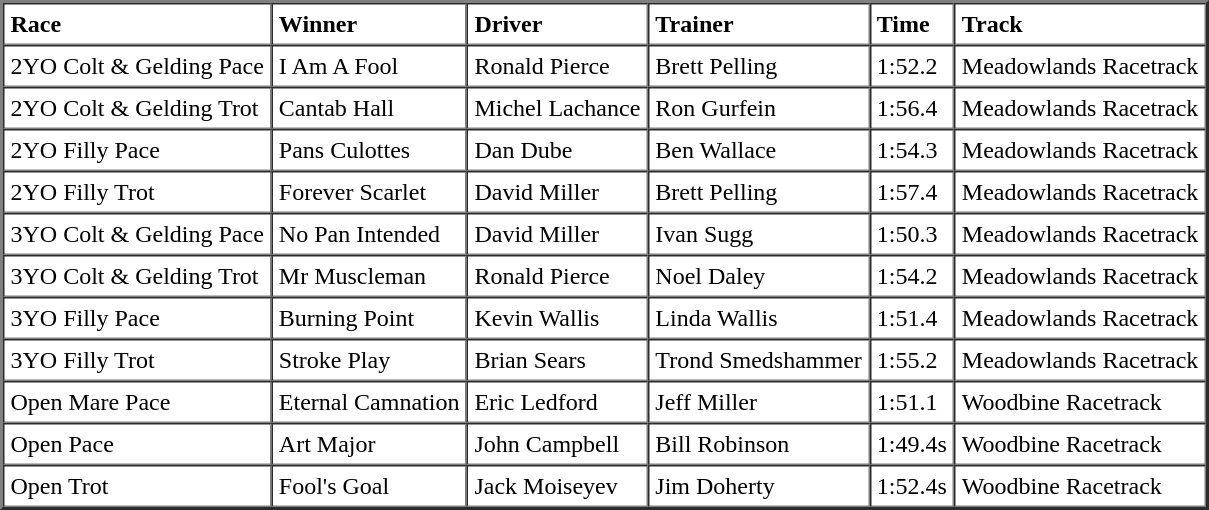<table cellspacing="0" cellpadding="4" border="2">
<tr>
<td><strong>Race</strong></td>
<td><strong>Winner</strong></td>
<td><strong>Driver</strong></td>
<td><strong>Trainer</strong></td>
<td><strong>Time</strong></td>
<td><strong>Track</strong></td>
</tr>
<tr>
<td>2YO Colt & Gelding Pace</td>
<td>I Am A Fool</td>
<td>Ronald Pierce</td>
<td>Brett Pelling</td>
<td>1:52.2</td>
<td>Meadowlands Racetrack</td>
</tr>
<tr>
<td>2YO Colt & Gelding Trot</td>
<td>Cantab Hall</td>
<td>Michel Lachance</td>
<td>Ron Gurfein</td>
<td>1:56.4</td>
<td>Meadowlands Racetrack</td>
</tr>
<tr>
<td>2YO Filly Pace</td>
<td>Pans Culottes</td>
<td>Dan Dube</td>
<td>Ben Wallace</td>
<td>1:54.3</td>
<td>Meadowlands Racetrack</td>
</tr>
<tr>
<td>2YO Filly Trot</td>
<td>Forever Scarlet</td>
<td>David Miller</td>
<td>Brett Pelling</td>
<td>1:57.4</td>
<td>Meadowlands Racetrack</td>
</tr>
<tr>
<td>3YO Colt & Gelding Pace</td>
<td>No Pan Intended</td>
<td>David Miller</td>
<td>Ivan Sugg</td>
<td>1:50.3</td>
<td>Meadowlands Racetrack</td>
</tr>
<tr>
<td>3YO Colt & Gelding Trot</td>
<td>Mr Muscleman</td>
<td>Ronald Pierce</td>
<td>Noel Daley</td>
<td>1:54.2</td>
<td>Meadowlands Racetrack</td>
</tr>
<tr>
<td>3YO Filly Pace</td>
<td>Burning Point</td>
<td>Kevin Wallis</td>
<td>Linda Wallis</td>
<td>1:51.4</td>
<td>Meadowlands Racetrack</td>
</tr>
<tr>
<td>3YO Filly Trot</td>
<td>Stroke Play</td>
<td>Brian Sears</td>
<td>Trond Smedshammer</td>
<td>1:55.2</td>
<td>Meadowlands Racetrack</td>
</tr>
<tr>
<td>Open Mare Pace</td>
<td>Eternal Camnation</td>
<td>Eric Ledford</td>
<td>Jeff Miller</td>
<td>1:51.1</td>
<td>Woodbine Racetrack</td>
</tr>
<tr>
<td>Open Pace</td>
<td>Art Major</td>
<td>John Campbell</td>
<td>Bill Robinson</td>
<td>1:49.4s</td>
<td>Woodbine Racetrack</td>
</tr>
<tr>
<td>Open Trot</td>
<td>Fool's Goal</td>
<td>Jack Moiseyev</td>
<td>Jim Doherty</td>
<td>1:52.4s</td>
<td>Woodbine Racetrack</td>
</tr>
</table>
